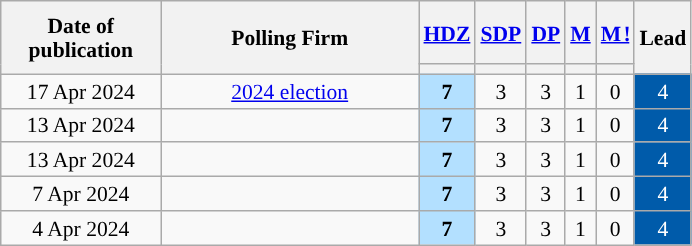<table class="wikitable sortable" style="text-align:center; font-size:90%; line-height:16px;">
<tr style="height:42px;">
<th style="width:100px;" rowspan="2">Date of publication</th>
<th style="width:165px;" rowspan="2">Polling Firm</th>
<th><a href='#'>HDZ</a></th>
<th><a href='#'>SDP</a></th>
<th><a href='#'>DP</a></th>
<th><a href='#'>M</a></th>
<th style="letter-spacing:-1px;"><a href='#'>M !</a></th>
<th class="unsortable" style="width:20px;" rowspan="2">Lead</th>
</tr>
<tr>
<th style="color:inherit;background:"></th>
<th data-sort-type="number" style="color:inherit;background:"></th>
<th style="color:inherit;background:"></th>
<th style="color:inherit;background:"></th>
<th style="color:inherit;background:"></th>
</tr>
<tr>
<td>17 Apr 2024</td>
<td><a href='#'>2024 election</a></td>
<td style="background:#B3E0FF"><strong>7</strong></td>
<td>3</td>
<td>3</td>
<td>1</td>
<td>0</td>
<td style="background:#005BAA; color: white">4</td>
</tr>
<tr>
<td>13 Apr 2024</td>
<td></td>
<td style="background:#B3E0FF"><strong>7</strong></td>
<td>3</td>
<td>3</td>
<td>1</td>
<td>0</td>
<td style="background:#005BAA; color: white">4</td>
</tr>
<tr>
<td>13 Apr 2024</td>
<td></td>
<td style="background:#B3E0FF"><strong>7</strong></td>
<td>3</td>
<td>3</td>
<td>1</td>
<td>0</td>
<td style="background:#005BAA; color: white">4</td>
</tr>
<tr>
<td>7 Apr 2024</td>
<td></td>
<td style="background:#B3E0FF"><strong>7</strong></td>
<td>3</td>
<td>3</td>
<td>1</td>
<td>0</td>
<td style="background:#005BAA; color: white">4</td>
</tr>
<tr>
<td>4 Apr 2024</td>
<td></td>
<td style="background:#B3E0FF"><strong>7</strong></td>
<td>3</td>
<td>3</td>
<td>1</td>
<td>0</td>
<td style="background:#005BAA; color: white">4</td>
</tr>
</table>
